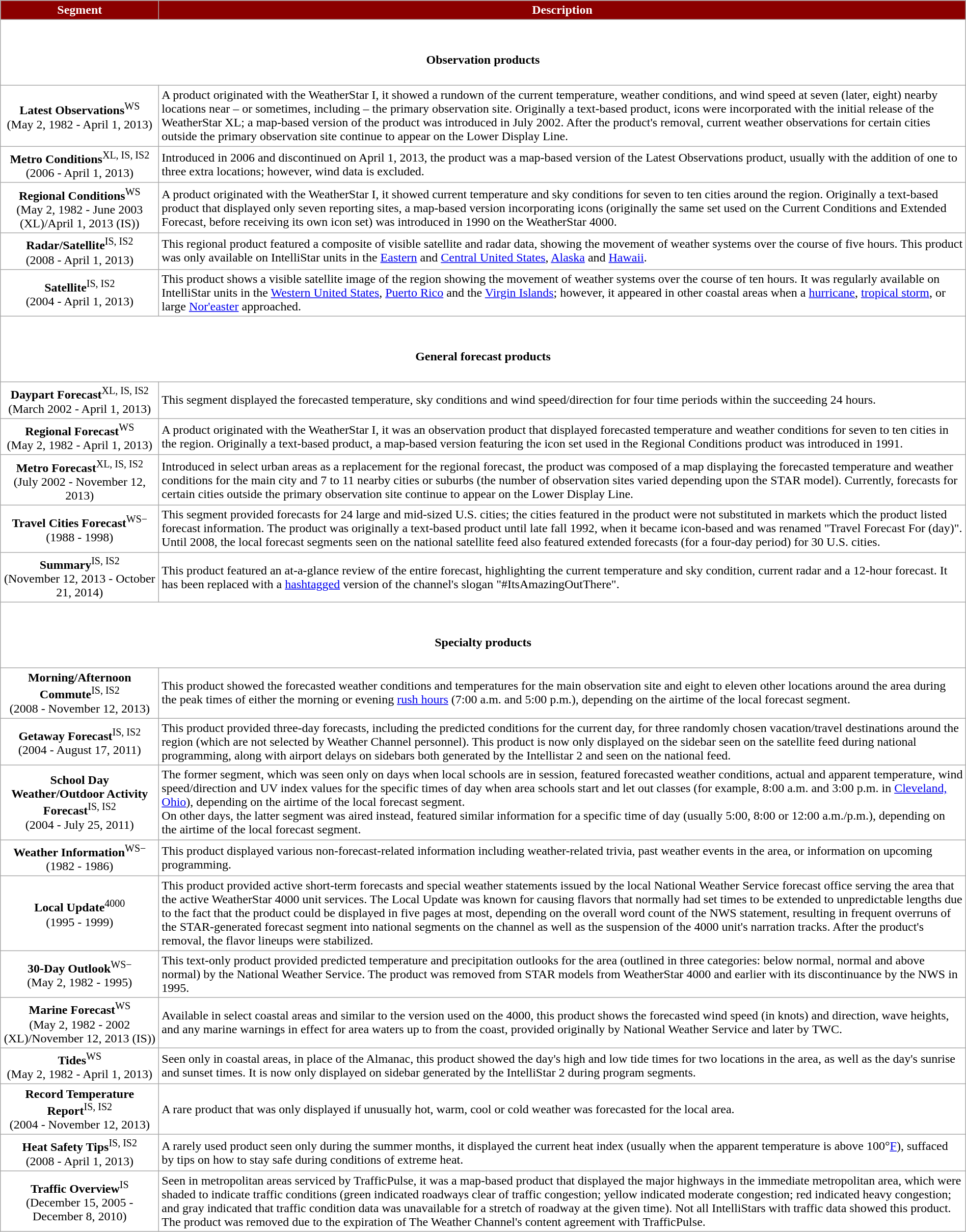<table class="wikitable" text-align: center; width="100%" style="background-color: #FFFFFF">
<tr style="color:white;">
<th style="background-color: #8B0000">Segment</th>
<th style="background-color: #8B0000">Description</th>
</tr>
<tr>
<td colspan="2" align="center"><br><h4>Observation products</h4></td>
</tr>
<tr>
<td align="center" width="200pt"><strong>Latest Observations</strong><sup>WS</sup><br>(May 2, 1982 - April 1, 2013)</td>
<td>A product originated with the WeatherStar I, it showed a rundown of the current temperature, weather conditions, and wind speed at seven (later, eight) nearby locations near – or sometimes, including – the primary observation site. Originally a text-based product, icons were incorporated with the initial release of the WeatherStar XL; a map-based version of the product was introduced in July 2002. After the product's removal, current weather observations for certain cities outside the primary observation site continue to appear on the Lower Display Line.</td>
</tr>
<tr>
<td align="center" width="200pt"><strong>Metro Conditions</strong><sup>XL, IS, IS2</sup><br>(2006 - April 1, 2013)</td>
<td>Introduced in 2006 and discontinued on April 1, 2013, the product was a map-based version of the Latest Observations product, usually with the addition of one to three extra locations; however, wind data is excluded.</td>
</tr>
<tr>
<td align="center" width="200pt"><strong>Regional Conditions</strong><sup>WS</sup><br>(May 2, 1982 - June 2003 (XL)/April 1, 2013 (IS))</td>
<td>A product originated with the WeatherStar I, it showed current temperature and sky conditions for seven to ten cities around the region. Originally a text-based product that displayed only seven reporting sites, a map-based version incorporating icons (originally the same set used on the Current Conditions and Extended Forecast, before receiving its own icon set) was introduced in 1990 on the WeatherStar 4000.</td>
</tr>
<tr>
<td align="center" width="200pt"><strong>Radar/Satellite</strong><sup>IS, IS2</sup><br>(2008 - April 1, 2013)</td>
<td>This regional product featured a composite of visible satellite and radar data, showing the movement of weather systems over the course of five hours. This product was only available on IntelliStar units in the <a href='#'>Eastern</a> and <a href='#'>Central United States</a>, <a href='#'>Alaska</a> and <a href='#'>Hawaii</a>.</td>
</tr>
<tr>
<td align="center" width="200pt"><strong>Satellite</strong><sup>IS, IS2</sup><br>(2004 - April 1, 2013)</td>
<td>This product shows a visible satellite image of the region showing the movement of weather systems over the course of ten hours. It was regularly available on IntelliStar units in the <a href='#'>Western United States</a>, <a href='#'>Puerto Rico</a> and the <a href='#'>Virgin Islands</a>; however, it appeared in other coastal areas when a <a href='#'>hurricane</a>, <a href='#'>tropical storm</a>, or large <a href='#'>Nor'easter</a> approached.</td>
</tr>
<tr>
<td colspan="2" align="center"><br><h4>General forecast products</h4></td>
</tr>
<tr>
<td align="center" width="200pt"><strong>Daypart Forecast</strong><sup>XL, IS, IS2</sup><br>(March 2002 - April 1, 2013)</td>
<td>This segment displayed the forecasted temperature, sky conditions and wind speed/direction for four time periods within the succeeding 24 hours.</td>
</tr>
<tr>
<td align="center" width="200pt"><strong>Regional Forecast</strong><sup>WS</sup><br>(May 2, 1982 - April 1, 2013)</td>
<td>A product originated with the WeatherStar I, it was an observation product that displayed forecasted temperature and weather conditions for seven to ten cities in the region. Originally a text-based product, a map-based version featuring the icon set used in the Regional Conditions product was introduced in 1991.</td>
</tr>
<tr>
<td align="center" width="200pt"><strong>Metro Forecast</strong><sup>XL, IS, IS2</sup><br>(July 2002 - November 12, 2013)</td>
<td>Introduced in select urban areas as a replacement for the regional forecast, the product was composed of a map displaying the forecasted temperature and weather conditions for the main city and 7 to 11 nearby cities or suburbs (the number of observation sites varied depending upon the STAR model). Currently, forecasts for certain cities outside the primary observation site continue to appear on the Lower Display Line.</td>
</tr>
<tr>
<td align="center" width="200pt"><strong>Travel Cities Forecast</strong><sup>WS−</sup><br>(1988 - 1998)</td>
<td>This segment provided forecasts for 24 large and mid-sized U.S. cities; the cities featured in the product were not substituted in markets which the product listed forecast information. The product was originally a text-based product until late fall 1992, when it became icon-based and was renamed "Travel Forecast For (day)". Until 2008, the local forecast segments seen on the national satellite feed also featured extended forecasts (for a four-day period) for 30 U.S. cities.</td>
</tr>
<tr>
<td align="center" width="200pt"><strong>Summary</strong><sup>IS, IS2</sup><br>(November 12, 2013 - October 21, 2014)</td>
<td>This product featured an at-a-glance review of the entire forecast, highlighting the current temperature and sky condition, current radar and a 12-hour forecast. It has been replaced with a <a href='#'>hashtagged</a> version of the channel's slogan "#ItsAmazingOutThere".</td>
</tr>
<tr>
<td colspan="2" align="center"><br><h4>Specialty products</h4></td>
</tr>
<tr>
<td align="center" width="200pt"><strong>Morning/Afternoon Commute</strong><sup>IS, IS2</sup><br>(2008 - November 12, 2013)</td>
<td>This product showed the forecasted weather conditions and temperatures for the main observation site and eight to eleven other locations around the area during the peak times of either the morning or evening <a href='#'>rush hours</a> (7:00 a.m. and 5:00 p.m.), depending on the airtime of the local forecast segment.</td>
</tr>
<tr>
<td align="center" width="200pt"><strong>Getaway Forecast</strong><sup>IS, IS2</sup><br>(2004 - August 17, 2011)</td>
<td>This product provided three-day forecasts, including the predicted conditions for the current day, for three randomly chosen vacation/travel destinations around the region (which are not selected by Weather Channel personnel). This product is now only displayed on the sidebar seen on the satellite feed during national programming, along with airport delays on sidebars both generated by the Intellistar 2 and seen on the national feed.</td>
</tr>
<tr>
<td align="center" width="200pt"><strong>School Day Weather/Outdoor Activity Forecast</strong><sup>IS, IS2</sup><br>(2004 - July 25, 2011)</td>
<td>The former segment, which was seen only on days when local schools are in session, featured forecasted weather conditions, actual and apparent temperature, wind speed/direction and UV index values for the specific times of day when area schools start and let out classes (for example, 8:00 a.m. and 3:00 p.m. in <a href='#'>Cleveland, Ohio</a>), depending on the airtime of the local forecast segment.<br>On other days, the latter segment was aired instead, featured similar information for a specific time of day (usually 5:00, 8:00 or 12:00 a.m./p.m.), depending on the airtime of the local forecast segment.</td>
</tr>
<tr>
<td align="center" width="200pt"><strong>Weather Information</strong><sup>WS−</sup><br>(1982 - 1986)</td>
<td>This product displayed various non-forecast-related information including weather-related trivia, past weather events in the area, or information on upcoming programming.</td>
</tr>
<tr>
<td align="center" width="200pt"><strong>Local Update</strong><sup>4000</sup><br>(1995 - 1999)</td>
<td>This product provided active short-term forecasts and special weather statements issued by the local National Weather Service forecast office serving the area that the active WeatherStar 4000 unit services. The Local Update was known for causing flavors that normally had set times to be extended to unpredictable lengths due to the fact that the product could be displayed in five pages at most, depending on the overall word count of the NWS statement, resulting in frequent overruns of the STAR-generated forecast segment into national segments on the channel as well as the suspension of the 4000 unit's narration tracks. After the product's removal, the flavor lineups were stabilized.</td>
</tr>
<tr>
<td align="center" width="200pt"><strong>30-Day Outlook</strong><sup>WS−</sup><br>(May 2, 1982 - 1995)</td>
<td>This text-only product provided predicted temperature and precipitation outlooks for the area (outlined in three categories: below normal, normal and above normal) by the National Weather Service. The product was removed from STAR models from WeatherStar 4000 and earlier with its discontinuance by the NWS in 1995.</td>
</tr>
<tr>
<td align="center" width="200pt"><strong>Marine Forecast</strong><sup>WS</sup><br>(May 2, 1982 - 2002 (XL)/November 12, 2013 (IS))</td>
<td>Available in select coastal areas and similar to the version used on the 4000, this product shows the forecasted wind speed (in knots) and direction, wave heights, and any marine warnings in effect for area waters up to  from the coast, provided originally by National Weather Service and later by TWC.</td>
</tr>
<tr>
<td align="center" width="200pt"><strong>Tides</strong><sup>WS</sup><br>(May 2, 1982 - April 1, 2013)</td>
<td>Seen only in coastal areas, in place of the Almanac, this product showed the day's high and low tide times for two locations in the area, as well as the day's sunrise and sunset times. It is now only displayed on sidebar generated by the IntelliStar 2 during program segments.</td>
</tr>
<tr>
<td align="center" width="200pt"><strong>Record Temperature Report</strong><sup>IS, IS2</sup><br>(2004 - November 12, 2013)</td>
<td>A rare product that was only displayed if unusually hot, warm, cool or cold weather was forecasted for the local area.</td>
</tr>
<tr>
<td align="center" width="200pt"><strong>Heat Safety Tips</strong><sup>IS, IS2</sup><br>(2008 - April 1, 2013)</td>
<td>A rarely used product seen only during the summer months, it displayed the current heat index (usually when the apparent temperature is above 100°<a href='#'>F</a>), suffaced by tips on how to stay safe during conditions of extreme heat.</td>
</tr>
<tr>
<td align="center" width="200pt"><strong>Traffic Overview</strong><sup>IS</sup><br>(December 15, 2005 - December 8, 2010)</td>
<td>Seen in metropolitan areas serviced by TrafficPulse, it was a map-based product that displayed the major highways in the immediate metropolitan area, which were shaded to indicate traffic conditions (green indicated roadways clear of traffic congestion; yellow indicated moderate congestion; red indicated heavy congestion; and gray indicated that traffic condition data was unavailable for a stretch of roadway at the given time). Not all IntelliStars with traffic data showed this product. The product was removed due to the expiration of The Weather Channel's content agreement with TrafficPulse.</td>
</tr>
</table>
